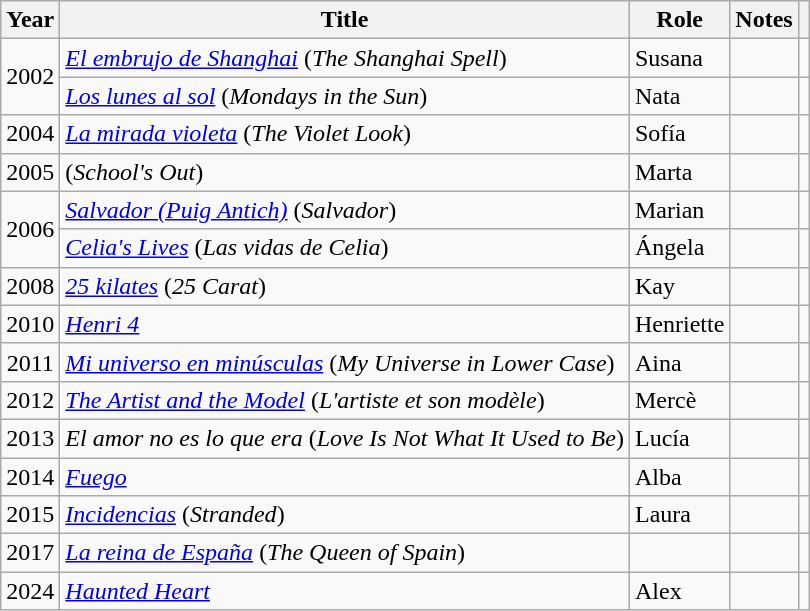<table class="wikitable sortable">
<tr>
<th>Year</th>
<th>Title</th>
<th>Role</th>
<th class="unsortable">Notes</th>
<th class="unsortable"></th>
</tr>
<tr>
<td rowspan="2" align = "center">2002</td>
<td><em><a href='#'>El embrujo de Shanghai</a></em> (<em>The Shanghai Spell</em>)</td>
<td>Susana</td>
<td></td>
<td align = "center"></td>
</tr>
<tr>
<td><em><a href='#'>Los lunes al sol</a></em> (<em>Mondays in the Sun</em>)</td>
<td>Nata</td>
<td></td>
<td align = "center"></td>
</tr>
<tr>
<td align = "center">2004</td>
<td><em><a href='#'>La mirada violeta</a></em> (<em>The Violet Look</em>)</td>
<td>Sofía</td>
<td></td>
<td align = "center"></td>
</tr>
<tr>
<td align = "center">2005</td>
<td><em></em> (<em>School's Out</em>)</td>
<td>Marta</td>
<td></td>
<td align = "center"></td>
</tr>
<tr>
<td rowspan="2" align = "center">2006</td>
<td><em><a href='#'>Salvador (Puig Antich)</a></em> (<em>Salvador</em>)</td>
<td>Marian</td>
<td></td>
<td align = "center"></td>
</tr>
<tr>
<td><em><a href='#'>Celia's Lives</a></em> (<em>Las vidas de Celia</em>)</td>
<td>Ángela</td>
<td></td>
<td align = "center"></td>
</tr>
<tr>
<td rowspan="1" align = "center">2008</td>
<td><em><a href='#'>25 kilates</a></em> (<em>25 Carat</em>)</td>
<td>Kay</td>
<td></td>
<td align = "center"></td>
</tr>
<tr>
<td align = "center">2010</td>
<td><em><a href='#'>Henri 4</a></em></td>
<td>Henriette</td>
<td></td>
<td align = "center"></td>
</tr>
<tr>
<td align = "center">2011</td>
<td><em><a href='#'>Mi universo en minúsculas</a></em> (<em>My Universe in Lower Case</em>)</td>
<td>Aina</td>
<td></td>
<td align = "center"></td>
</tr>
<tr>
<td align = "center">2012</td>
<td><em><a href='#'>The Artist and the Model</a></em> (<em>L'artiste et son modèle</em>)</td>
<td>Mercè</td>
<td></td>
<td align = "center"></td>
</tr>
<tr>
<td align = "center">2013</td>
<td><em>El amor no es lo que era</em> (<em>Love Is Not What It Used to Be</em>)</td>
<td>Lucía</td>
<td></td>
<td align = "center"></td>
</tr>
<tr>
<td align = "center">2014</td>
<td><em><a href='#'>Fuego</a></em></td>
<td>Alba</td>
<td></td>
<td align = "center"></td>
</tr>
<tr>
<td align = "center">2015</td>
<td><em><a href='#'>Incidencias</a></em> (<em>Stranded</em>)</td>
<td>Laura</td>
<td></td>
<td align = "center"></td>
</tr>
<tr>
<td align = "center">2017</td>
<td><em><a href='#'>La reina de España</a></em> (<em>The Queen of Spain</em>)</td>
<td></td>
<td></td>
</tr>
<tr>
<td align = "center">2024</td>
<td><em><a href='#'>Haunted Heart</a></em></td>
<td>Alex</td>
<td></td>
<td align = "center"></td>
</tr>
</table>
